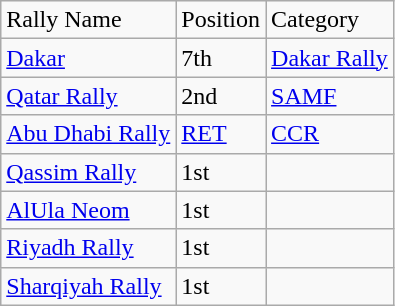<table class="wikitable">
<tr>
<td>Rally Name</td>
<td>Position</td>
<td>Category</td>
</tr>
<tr>
<td><a href='#'>Dakar</a> </td>
<td>7th</td>
<td><a href='#'>Dakar Rally</a></td>
</tr>
<tr>
<td><a href='#'>Qatar Rally</a> </td>
<td>2nd</td>
<td><a href='#'>SAMF</a></td>
</tr>
<tr>
<td><a href='#'>Abu Dhabi Rally</a> </td>
<td><a href='#'>RET</a></td>
<td><a href='#'>CCR</a></td>
</tr>
<tr>
<td><a href='#'>Qassim Rally</a> </td>
<td>1st</td>
<td></td>
</tr>
<tr>
<td><a href='#'>AlUla Neom</a> </td>
<td>1st</td>
<td></td>
</tr>
<tr>
<td><a href='#'>Riyadh Rally</a> </td>
<td>1st</td>
<td></td>
</tr>
<tr>
<td><a href='#'>Sharqiyah Rally</a> </td>
<td>1st</td>
<td></td>
</tr>
</table>
